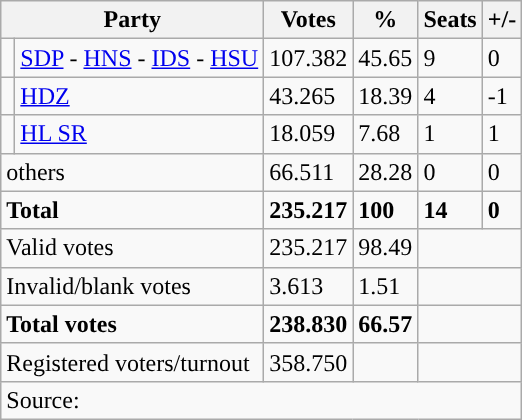<table class="wikitable" style="text-align: left;">
<tr>
<th colspan="2">Party</th>
<th>Votes</th>
<th>%</th>
<th>Seats</th>
<th>+/-</th>
</tr>
<tr>
<td width="2" style="background-color: "></td>
<td><a href='#'>SDP</a> - <a href='#'>HNS</a> - <a href='#'>IDS</a> - <a href='#'>HSU</a></td>
<td>107.382</td>
<td>45.65</td>
<td>9</td>
<td>0</td>
</tr>
<tr>
<td style="background-color: "></td>
<td><a href='#'>HDZ</a></td>
<td>43.265</td>
<td>18.39</td>
<td>4</td>
<td>-1</td>
</tr>
<tr>
<td style="background-color: "></td>
<td><a href='#'>HL SR</a></td>
<td>18.059</td>
<td>7.68</td>
<td>1</td>
<td>1</td>
</tr>
<tr>
<td colspan="2">others</td>
<td>66.511</td>
<td>28.28</td>
<td>0</td>
<td>0</td>
</tr>
<tr>
<td colspan="2"><strong>Total</strong></td>
<td><strong>235.217</strong></td>
<td><strong>100</strong></td>
<td><strong>14</strong></td>
<td><strong>0</strong></td>
</tr>
<tr>
<td colspan="2">Valid votes</td>
<td>235.217</td>
<td>98.49</td>
<td colspan="2"></td>
</tr>
<tr>
<td colspan="2">Invalid/blank votes</td>
<td>3.613</td>
<td>1.51</td>
<td colspan="2"></td>
</tr>
<tr>
<td colspan="2"><strong>Total votes</strong></td>
<td><strong>238.830</strong></td>
<td><strong>66.57</strong></td>
<td colspan="2"></td>
</tr>
<tr>
<td colspan="2">Registered voters/turnout</td>
<td votes14="5343">358.750</td>
<td></td>
<td colspan="2"></td>
</tr>
<tr>
<td colspan="6">Source: </td>
</tr>
</table>
